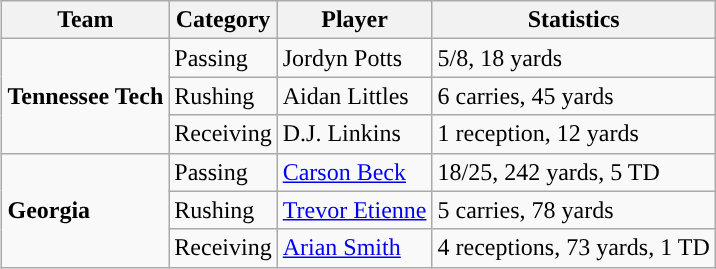<table class="wikitable" style="float: right;">
<tr>
<th>Team</th>
<th>Category</th>
<th>Player</th>
<th>Statistics</th>
</tr>
<tr>
<td rowspan=3><strong>Tennessee Tech</strong></td>
<td>Passing</td>
<td>Jordyn Potts</td>
<td>5/8, 18 yards</td>
</tr>
<tr>
<td>Rushing</td>
<td>Aidan Littles</td>
<td>6 carries, 45 yards</td>
</tr>
<tr>
<td>Receiving</td>
<td>D.J. Linkins</td>
<td>1 reception, 12 yards</td>
</tr>
<tr>
<td rowspan=3><strong>Georgia</strong></td>
<td>Passing</td>
<td><a href='#'>Carson Beck</a></td>
<td>18/25, 242 yards, 5 TD</td>
</tr>
<tr>
<td>Rushing</td>
<td><a href='#'>Trevor Etienne</a></td>
<td>5 carries, 78 yards</td>
</tr>
<tr>
<td>Receiving</td>
<td><a href='#'>Arian Smith</a></td>
<td>4 receptions, 73 yards, 1 TD</td>
</tr>
</table>
